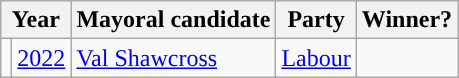<table class="wikitable">
<tr>
<th colspan="2">Year</th>
<th>Mayoral candidate</th>
<th>Party</th>
<th>Winner?</th>
</tr>
<tr>
<td style="background-color: "></td>
<td><a href='#'>2022</a></td>
<td><a href='#'>Val Shawcross</a></td>
<td><a href='#'>Labour</a></td>
<td></td>
</tr>
</table>
